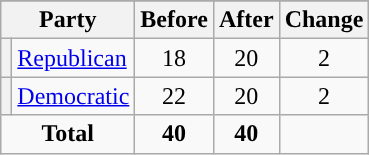<table class="wikitable" style="text-align:center;">
<tr>
</tr>
<tr>
<th colspan=2>Party</th>
<th>Before</th>
<th>After</th>
<th>Change</th>
</tr>
<tr>
<th style="background-color:"></th>
<td style="text-align:left;"><a href='#'>Republican</a></td>
<td>18</td>
<td>20</td>
<td> 2</td>
</tr>
<tr>
<th style="background-color:"></th>
<td style="text-align:left;"><a href='#'>Democratic</a></td>
<td>22</td>
<td>20</td>
<td> 2</td>
</tr>
<tr>
<td colspan=2><strong>Total</strong></td>
<td><strong>40</strong></td>
<td><strong>40</strong></td>
</tr>
</table>
